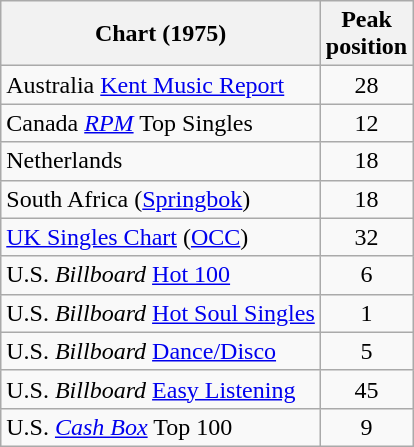<table class="wikitable sortable">
<tr>
<th>Chart (1975)</th>
<th>Peak<br>position</th>
</tr>
<tr>
<td>Australia <a href='#'>Kent Music Report</a></td>
<td style="text-align:center;">28</td>
</tr>
<tr>
<td>Canada <em><a href='#'>RPM</a></em> Top Singles </td>
<td style="text-align:center;">12</td>
</tr>
<tr>
<td>Netherlands</td>
<td style="text-align:center;">18</td>
</tr>
<tr>
<td>South Africa (<a href='#'>Springbok</a>) </td>
<td align="center">18</td>
</tr>
<tr>
<td><a href='#'>UK Singles Chart</a> (<a href='#'>OCC</a>)</td>
<td style="text-align:center;">32</td>
</tr>
<tr>
<td>U.S. <em>Billboard</em> <a href='#'>Hot 100</a></td>
<td style="text-align:center;">6</td>
</tr>
<tr>
<td>U.S. <em>Billboard</em> <a href='#'>Hot Soul Singles</a></td>
<td style="text-align:center;">1</td>
</tr>
<tr>
<td>U.S. <em>Billboard</em> <a href='#'>Dance/Disco</a></td>
<td style="text-align:center;">5</td>
</tr>
<tr>
<td>U.S. <em>Billboard</em> <a href='#'>Easy Listening</a></td>
<td align="center">45</td>
</tr>
<tr>
<td>U.S. <a href='#'><em>Cash Box</em></a> Top 100 </td>
<td align="center">9</td>
</tr>
</table>
